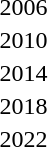<table>
<tr>
<td>2006<br></td>
<td></td>
<td></td>
<td></td>
</tr>
<tr>
<td>2010<br></td>
<td></td>
<td></td>
<td></td>
</tr>
<tr>
<td>2014<br></td>
<td></td>
<td></td>
<td></td>
</tr>
<tr>
<td>2018<br></td>
<td></td>
<td></td>
<td></td>
</tr>
<tr>
<td>2022<br></td>
<td></td>
<td></td>
<td></td>
</tr>
</table>
